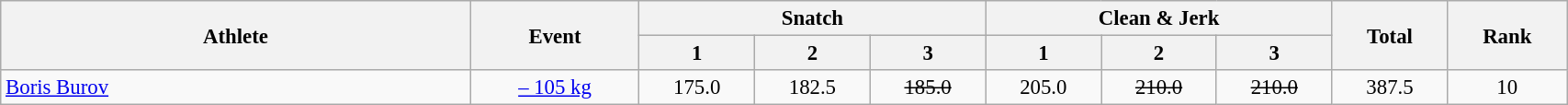<table class=wikitable style="font-size:95%" width="90%">
<tr>
<th rowspan="2">Athlete</th>
<th rowspan="2">Event</th>
<th colspan="3">Snatch</th>
<th colspan="3">Clean & Jerk</th>
<th rowspan="2">Total</th>
<th rowspan="2">Rank</th>
</tr>
<tr>
<th>1</th>
<th>2</th>
<th>3</th>
<th>1</th>
<th>2</th>
<th>3</th>
</tr>
<tr>
<td width=30%><a href='#'>Boris Burov</a></td>
<td align=center><a href='#'>– 105 kg</a></td>
<td align=center>175.0</td>
<td align=center>182.5</td>
<td align=center><s>185.0</s></td>
<td align=center>205.0</td>
<td align=center><s>210.0</s></td>
<td align=center><s>210.0</s></td>
<td align=center>387.5</td>
<td align=center>10</td>
</tr>
</table>
